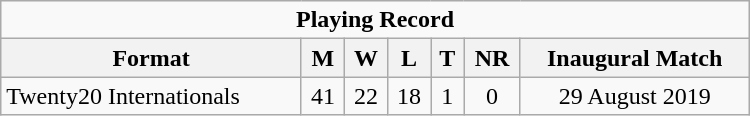<table class="wikitable" style="text-align: center; width: 500px;">
<tr>
<td colspan=7 align="center"><strong>Playing Record</strong></td>
</tr>
<tr>
<th>Format</th>
<th>M</th>
<th>W</th>
<th>L</th>
<th>T</th>
<th>NR</th>
<th>Inaugural Match</th>
</tr>
<tr>
<td align="left">Twenty20 Internationals</td>
<td>41</td>
<td>22</td>
<td>18</td>
<td>1</td>
<td>0</td>
<td>29 August 2019</td>
</tr>
</table>
